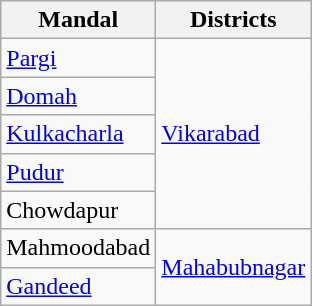<table class="wikitable sortable static-row-numbers static-row-header-hash">
<tr>
<th>Mandal</th>
<th>Districts</th>
</tr>
<tr>
<td><a href='#'>Pargi</a></td>
<td rowspan="5"><a href='#'>Vikarabad</a></td>
</tr>
<tr>
<td><a href='#'>Domah</a></td>
</tr>
<tr>
<td><a href='#'>Kulkacharla</a></td>
</tr>
<tr>
<td><a href='#'>Pudur</a></td>
</tr>
<tr>
<td>Chowdapur</td>
</tr>
<tr>
<td>Mahmoodabad</td>
<td rowspan="2"><a href='#'>Mahabubnagar</a></td>
</tr>
<tr>
<td><a href='#'>Gandeed</a></td>
</tr>
</table>
